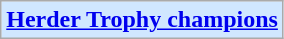<table class="wikitable">
<tr>
<td bgcolor="#D0E7FF"><strong><a href='#'>Herder Trophy champions</a></strong></td>
</tr>
</table>
